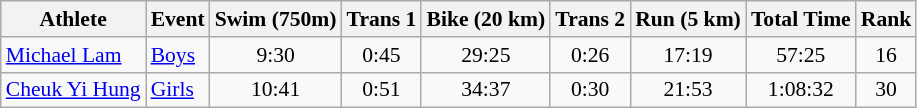<table class="wikitable" style="font-size:90%;">
<tr>
<th>Athlete</th>
<th>Event</th>
<th>Swim (750m)</th>
<th>Trans 1</th>
<th>Bike (20 km)</th>
<th>Trans 2</th>
<th>Run (5 km)</th>
<th>Total Time</th>
<th>Rank</th>
</tr>
<tr align=center>
<td align=left><a href='#'>Michael Lam</a></td>
<td align=left><a href='#'>Boys</a></td>
<td>9:30</td>
<td>0:45</td>
<td>29:25</td>
<td>0:26</td>
<td>17:19</td>
<td>57:25</td>
<td>16</td>
</tr>
<tr align=center>
<td align=left><a href='#'>Cheuk Yi Hung</a></td>
<td align=left><a href='#'>Girls</a></td>
<td>10:41</td>
<td>0:51</td>
<td>34:37</td>
<td>0:30</td>
<td>21:53</td>
<td>1:08:32</td>
<td>30</td>
</tr>
</table>
